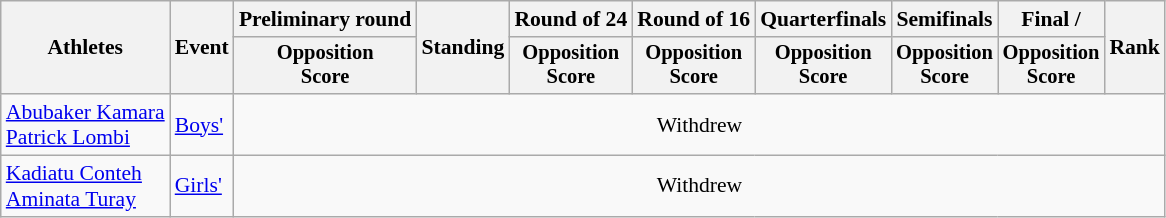<table class=wikitable style="font-size:90%">
<tr>
<th rowspan="2">Athletes</th>
<th rowspan="2">Event</th>
<th>Preliminary round</th>
<th rowspan="2">Standing</th>
<th>Round of 24</th>
<th>Round of 16</th>
<th>Quarterfinals</th>
<th>Semifinals</th>
<th>Final / </th>
<th rowspan=2>Rank</th>
</tr>
<tr style="font-size:95%">
<th>Opposition<br>Score</th>
<th>Opposition<br>Score</th>
<th>Opposition<br>Score</th>
<th>Opposition<br>Score</th>
<th>Opposition<br>Score</th>
<th>Opposition<br>Score</th>
</tr>
<tr align=center>
<td align=left><a href='#'>Abubaker Kamara</a><br><a href='#'>Patrick Lombi</a></td>
<td align=left><a href='#'>Boys'</a></td>
<td colspan=8>Withdrew</td>
</tr>
<tr align=center>
<td align=left><a href='#'>Kadiatu Conteh</a><br><a href='#'>Aminata Turay</a></td>
<td align=left><a href='#'>Girls'</a></td>
<td colspan=8>Withdrew</td>
</tr>
</table>
